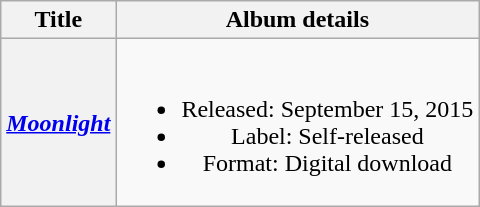<table class="wikitable plainrowheaders" style="text-align:center;">
<tr>
<th scope="col" rowspan="1">Title</th>
<th scope="col" rowspan="1">Album details</th>
</tr>
<tr>
<th scope="row"><strong><em><a href='#'>Moonlight</a></em></strong></th>
<td><br><ul><li>Released: September 15, 2015</li><li>Label: Self-released</li><li>Format: Digital download</li></ul></td>
</tr>
</table>
